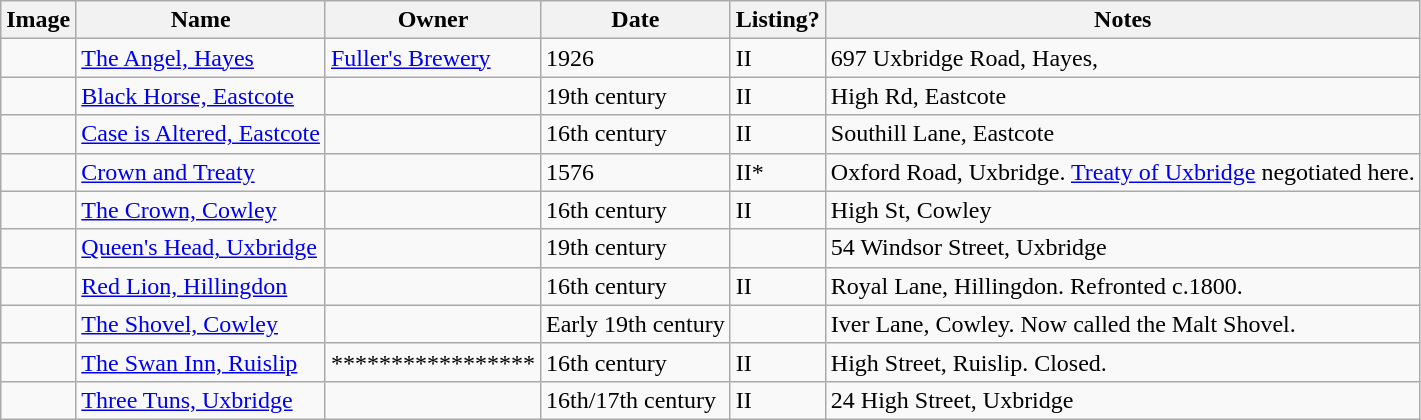<table class="wikitable sortable">
<tr>
<th>Image</th>
<th>Name</th>
<th>Owner</th>
<th>Date</th>
<th>Listing?</th>
<th>Notes</th>
</tr>
<tr>
<td></td>
<td><a href='#'>The Angel, Hayes</a></td>
<td><a href='#'>Fuller's Brewery</a></td>
<td>1926</td>
<td>II</td>
<td>697 Uxbridge Road, Hayes,</td>
</tr>
<tr>
<td></td>
<td><a href='#'>Black Horse, Eastcote</a></td>
<td></td>
<td>19th century</td>
<td>II</td>
<td>High Rd, Eastcote</td>
</tr>
<tr>
<td></td>
<td><a href='#'>Case is Altered, Eastcote</a></td>
<td></td>
<td>16th century</td>
<td>II</td>
<td>Southill Lane, Eastcote</td>
</tr>
<tr>
<td></td>
<td><a href='#'>Crown and Treaty</a></td>
<td></td>
<td>1576</td>
<td>II*</td>
<td>Oxford Road, Uxbridge. <a href='#'>Treaty of Uxbridge</a> negotiated here.</td>
</tr>
<tr>
<td></td>
<td><a href='#'>The Crown, Cowley</a></td>
<td></td>
<td>16th century</td>
<td>II</td>
<td>High St, Cowley</td>
</tr>
<tr>
<td></td>
<td><a href='#'>Queen's Head, Uxbridge</a></td>
<td></td>
<td>19th century</td>
<td></td>
<td>54 Windsor Street, Uxbridge</td>
</tr>
<tr>
<td></td>
<td><a href='#'>Red Lion, Hillingdon</a></td>
<td></td>
<td>16th century</td>
<td>II</td>
<td>Royal Lane, Hillingdon. Refronted c.1800.</td>
</tr>
<tr>
<td></td>
<td><a href='#'>The Shovel, Cowley</a></td>
<td></td>
<td>Early 19th century</td>
<td></td>
<td>Iver Lane, Cowley. Now called the Malt Shovel.</td>
</tr>
<tr>
<td></td>
<td><a href='#'>The Swan Inn, Ruislip</a></td>
<td>*****************</td>
<td>16th century</td>
<td>II</td>
<td>High Street, Ruislip. Closed.</td>
</tr>
<tr>
<td></td>
<td><a href='#'>Three Tuns, Uxbridge</a></td>
<td></td>
<td>16th/17th century</td>
<td>II</td>
<td>24 High Street, Uxbridge</td>
</tr>
</table>
